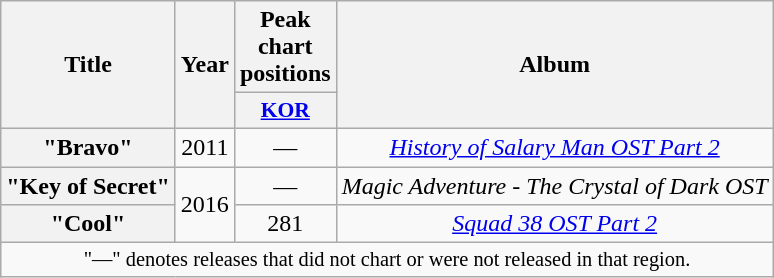<table class="wikitable plainrowheaders" style="text-align:center;">
<tr>
<th scope="col" rowspan="2">Title</th>
<th scope="col" rowspan="2">Year</th>
<th scope="col" colspan="1">Peak chart positions</th>
<th scope="col" rowspan="2">Album</th>
</tr>
<tr>
<th scope="col" style="width:3em;font-size:90%;"><a href='#'>KOR</a><br></th>
</tr>
<tr>
<th scope="row">"Bravo"<br></th>
<td>2011</td>
<td>—</td>
<td><em><a href='#'>History of Salary Man OST Part 2</a></em></td>
</tr>
<tr>
<th scope="row">"Key of Secret"</th>
<td rowspan="2">2016</td>
<td>—</td>
<td><em>Magic Adventure - The Crystal of Dark OST</em></td>
</tr>
<tr>
<th scope="row">"Cool"<br></th>
<td>281</td>
<td><em><a href='#'>Squad 38 OST Part 2</a></em></td>
</tr>
<tr>
<td colspan="5" style="text-align:center; font-size:85%">"—" denotes releases that did not chart or were not released in that region.</td>
</tr>
</table>
